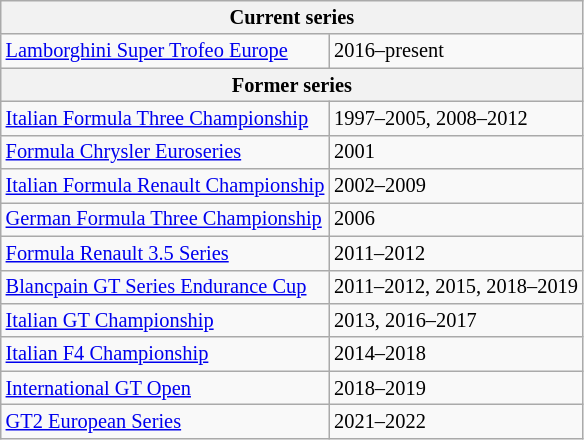<table class="wikitable" border="1" style="font-size:85%;">
<tr>
<th colspan=2>Current series</th>
</tr>
<tr>
<td><a href='#'>Lamborghini Super Trofeo Europe</a></td>
<td>2016–present</td>
</tr>
<tr>
<th colspan=2>Former series</th>
</tr>
<tr>
<td><a href='#'>Italian Formula Three Championship</a></td>
<td>1997–2005, 2008–2012</td>
</tr>
<tr>
<td><a href='#'>Formula Chrysler Euroseries</a></td>
<td>2001</td>
</tr>
<tr>
<td><a href='#'>Italian Formula Renault Championship</a></td>
<td>2002–2009</td>
</tr>
<tr>
<td><a href='#'>German Formula Three Championship</a></td>
<td>2006</td>
</tr>
<tr>
<td><a href='#'>Formula Renault 3.5 Series</a></td>
<td>2011–2012</td>
</tr>
<tr>
<td><a href='#'>Blancpain GT Series Endurance Cup</a></td>
<td>2011–2012, 2015, 2018–2019</td>
</tr>
<tr>
<td><a href='#'>Italian GT Championship</a></td>
<td>2013, 2016–2017</td>
</tr>
<tr>
<td><a href='#'>Italian F4 Championship</a></td>
<td>2014–2018</td>
</tr>
<tr>
<td><a href='#'>International GT Open</a></td>
<td>2018–2019</td>
</tr>
<tr>
<td><a href='#'>GT2 European Series</a></td>
<td>2021–2022</td>
</tr>
</table>
